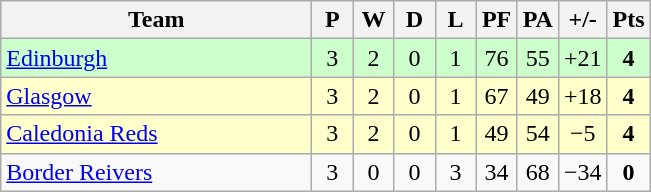<table class="wikitable" style="text-align: center;">
<tr>
<th width="200">Team</th>
<th width="20">P</th>
<th width="20">W</th>
<th width="20">D</th>
<th width="20">L</th>
<th width="20">PF</th>
<th width="20">PA</th>
<th width="25">+/-</th>
<th width="20">Pts</th>
</tr>
<tr bgcolor="#ccffcc">
<td align="left"><a href='#'>Edinburgh</a></td>
<td>3</td>
<td>2</td>
<td>0</td>
<td>1</td>
<td>76</td>
<td>55</td>
<td>+21</td>
<td><strong>4</strong></td>
</tr>
<tr bgcolor="#ffffcc">
<td align="left"><a href='#'>Glasgow</a></td>
<td>3</td>
<td>2</td>
<td>0</td>
<td>1</td>
<td>67</td>
<td>49</td>
<td>+18</td>
<td><strong>4</strong></td>
</tr>
<tr bgcolor="#ffffcc">
<td align="left"><a href='#'>Caledonia Reds</a></td>
<td>3</td>
<td>2</td>
<td>0</td>
<td>1</td>
<td>49</td>
<td>54</td>
<td>−5</td>
<td><strong>4</strong></td>
</tr>
<tr>
<td align="left"><a href='#'>Border Reivers</a></td>
<td>3</td>
<td>0</td>
<td>0</td>
<td>3</td>
<td>34</td>
<td>68</td>
<td>−34</td>
<td><strong>0</strong></td>
</tr>
</table>
